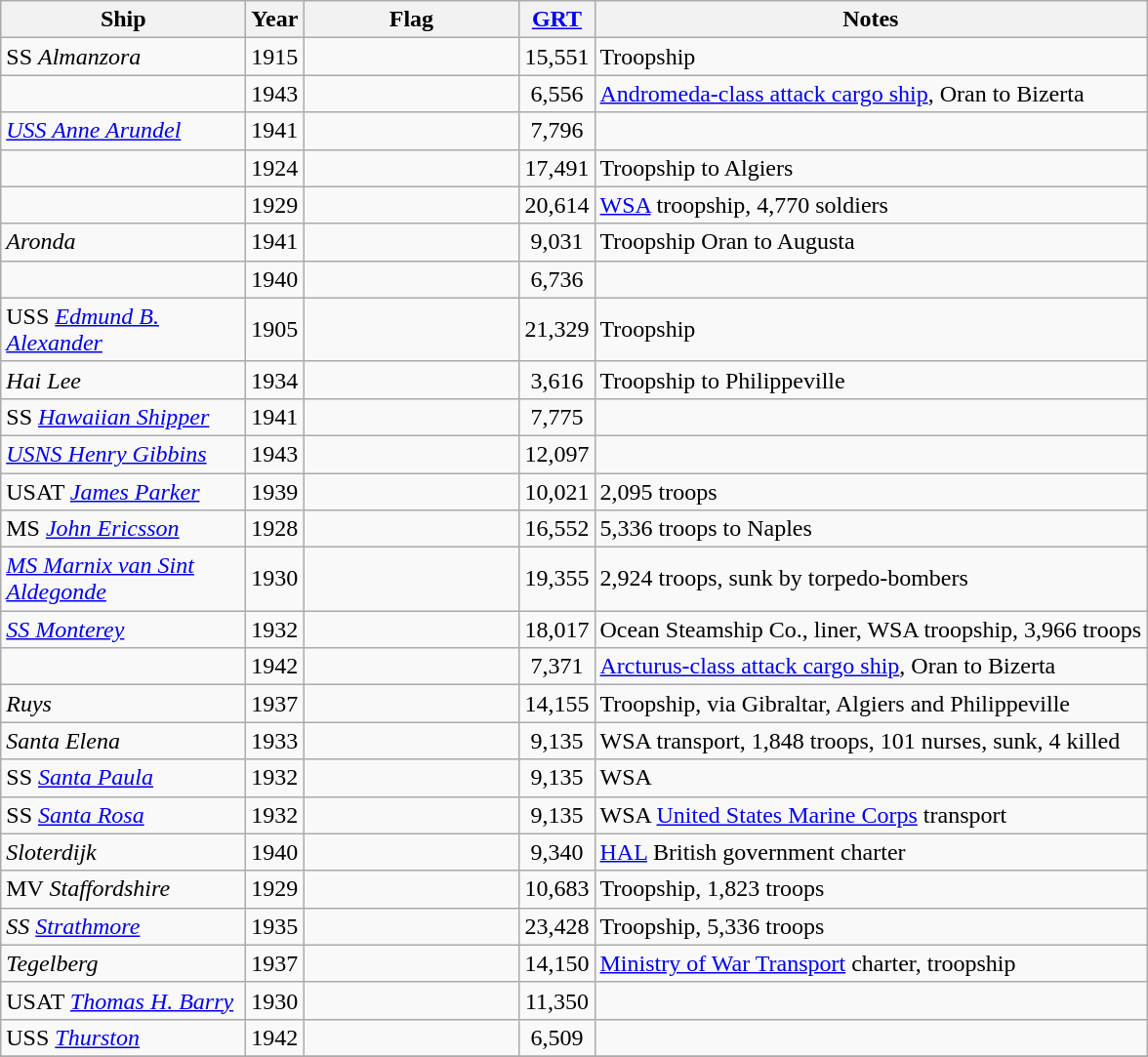<table class="wikitable sortable">
<tr>
<th scope="col" width="160px">Ship</th>
<th scope="col" width="30px">Year</th>
<th scope="col" width="140px">Flag</th>
<th scope="col" width="30px"><a href='#'>GRT</a></th>
<th>Notes</th>
</tr>
<tr>
<td align="left">SS <em>Almanzora</em></td>
<td align="center">1915</td>
<td align="left"></td>
<td align="center">15,551</td>
<td align="left">Troopship</td>
</tr>
<tr>
<td align="left"></td>
<td align="center">1943</td>
<td align="left"></td>
<td align="center">6,556</td>
<td align="left"><a href='#'>Andromeda-class attack cargo ship</a>, Oran to Bizerta</td>
</tr>
<tr>
<td align="left"><em><a href='#'>USS Anne Arundel</a></em></td>
<td align="center">1941</td>
<td align="left"></td>
<td align="center">7,796</td>
<td align="left"></td>
</tr>
<tr>
<td align="left"></td>
<td align="center">1924</td>
<td align="left"></td>
<td align="center">17,491</td>
<td align="left">Troopship to Algiers</td>
</tr>
<tr>
<td align="left"></td>
<td align="center">1929</td>
<td align="left"></td>
<td align="center">20,614</td>
<td align="left"><a href='#'>WSA</a> troopship, 4,770 soldiers</td>
</tr>
<tr>
<td align="left"><em>Aronda</em></td>
<td align="center">1941</td>
<td align="left"></td>
<td align="center">9,031</td>
<td align="left">Troopship Oran to Augusta</td>
</tr>
<tr>
<td align="left"></td>
<td align="center">1940</td>
<td align="left"></td>
<td align="center">6,736</td>
<td align="left"></td>
</tr>
<tr>
<td align="left">USS <a href='#'><em>Edmund B. Alexander</em></a></td>
<td align="center">1905</td>
<td align="left"></td>
<td align="center">21,329</td>
<td align="left">Troopship</td>
</tr>
<tr>
<td align="left"><em>Hai Lee</em></td>
<td align="center">1934</td>
<td align="left"></td>
<td align="center">3,616</td>
<td align="left">Troopship to Philippeville</td>
</tr>
<tr>
<td align="left">SS <em><a href='#'>Hawaiian Shipper</a></em></td>
<td align="center">1941</td>
<td align="left"></td>
<td align="center">7,775</td>
<td align="left"></td>
</tr>
<tr>
<td align="left"><em><a href='#'>USNS Henry Gibbins</a></em></td>
<td align="center">1943</td>
<td align="left"></td>
<td align="center">12,097</td>
<td align="left"></td>
</tr>
<tr>
<td align="left">USAT <a href='#'><em>James Parker</em></a></td>
<td align="center">1939</td>
<td align="left"></td>
<td align="center">10,021</td>
<td align="left">2,095 troops</td>
</tr>
<tr>
<td align="left">MS <a href='#'><em>John Ericsson</em></a></td>
<td align="center">1928</td>
<td align="left"></td>
<td align="center">16,552</td>
<td align="left">5,336 troops to Naples</td>
</tr>
<tr>
<td align="left"><em><a href='#'>MS Marnix van Sint Aldegonde</a></em></td>
<td align="center">1930</td>
<td align="left"></td>
<td align="center">19,355</td>
<td align="left">2,924 troops, sunk by torpedo-bombers</td>
</tr>
<tr>
<td align="left"><em><a href='#'>SS Monterey</a></em></td>
<td align="center">1932</td>
<td align="left"></td>
<td align="center">18,017</td>
<td align="left">Ocean Steamship Co., liner, WSA troopship, 3,966 troops</td>
</tr>
<tr>
<td align="left"></td>
<td align="center">1942</td>
<td align="left"></td>
<td align="center">7,371</td>
<td align="left"><a href='#'>Arcturus-class attack cargo ship</a>, Oran to Bizerta</td>
</tr>
<tr>
<td align="left"><em>Ruys</em></td>
<td align="center">1937</td>
<td align="left"></td>
<td align="center">14,155</td>
<td align="left">Troopship, via Gibraltar, Algiers and Philippeville</td>
</tr>
<tr>
<td align="left"><em>Santa Elena</em></td>
<td align="center">1933</td>
<td align="left"></td>
<td align="center">9,135</td>
<td align="left">WSA transport, 1,848 troops, 101 nurses, sunk, 4 killed</td>
</tr>
<tr>
<td align="left">SS <a href='#'><em>Santa Paula</em></a></td>
<td align="center">1932</td>
<td align="left"></td>
<td align="center">9,135</td>
<td align="left">WSA</td>
</tr>
<tr>
<td align="left">SS <a href='#'><em>Santa Rosa</em></a></td>
<td align="center">1932</td>
<td align="left"></td>
<td align="center">9,135</td>
<td align="left">WSA <a href='#'>United States Marine Corps</a> transport</td>
</tr>
<tr>
<td align="left"><em>Sloterdijk</em></td>
<td align="center">1940</td>
<td align="left"></td>
<td align="center">9,340</td>
<td align="left"><a href='#'>HAL</a> British government charter</td>
</tr>
<tr>
<td align="left">MV <em>Staffordshire</em></td>
<td align="center">1929</td>
<td align="left"></td>
<td align="center">10,683</td>
<td align="left">Troopship, 1,823 troops</td>
</tr>
<tr>
<td align="left"><em>SS <a href='#'>Strathmore</a></em></td>
<td align="center">1935</td>
<td align="left"></td>
<td align="center">23,428</td>
<td align="left">Troopship, 5,336 troops</td>
</tr>
<tr>
<td align="left"><em>Tegelberg</em></td>
<td align="center">1937</td>
<td align="left"></td>
<td align="center">14,150</td>
<td align="left"><a href='#'>Ministry of War Transport</a> charter, troopship</td>
</tr>
<tr>
<td align="left">USAT <em><a href='#'>Thomas H. Barry</a></em></td>
<td align="center">1930</td>
<td align="left"></td>
<td align="center">11,350</td>
<td align="left"></td>
</tr>
<tr>
<td align="left">USS <em><a href='#'>Thurston</a></em></td>
<td align="center">1942</td>
<td align="left"></td>
<td align="center">6,509</td>
<td align="left"></td>
</tr>
<tr>
</tr>
</table>
